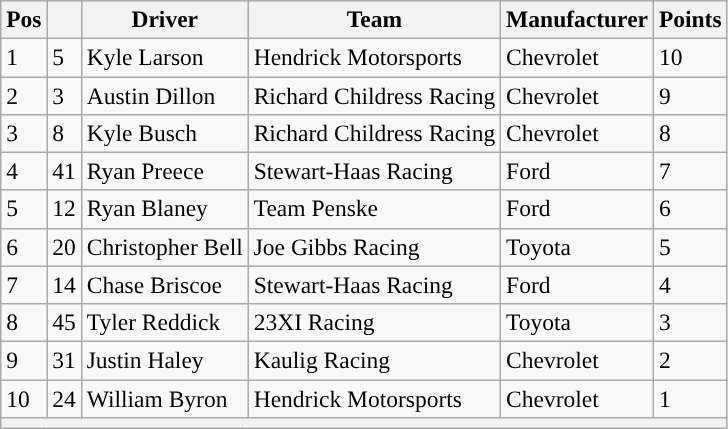<table class="wikitable" style="font-size:98%">
<tr>
<th>Pos</th>
<th></th>
<th>Driver</th>
<th>Team</th>
<th>Manufacturer</th>
<th>Points</th>
</tr>
<tr>
<td>1</td>
<td>5</td>
<td>Kyle Larson</td>
<td>Hendrick Motorsports</td>
<td>Chevrolet</td>
<td>10</td>
</tr>
<tr>
<td>2</td>
<td>3</td>
<td>Austin Dillon</td>
<td>Richard Childress Racing</td>
<td>Chevrolet</td>
<td>9</td>
</tr>
<tr>
<td>3</td>
<td>8</td>
<td>Kyle Busch</td>
<td>Richard Childress Racing</td>
<td>Chevrolet</td>
<td>8</td>
</tr>
<tr>
<td>4</td>
<td>41</td>
<td>Ryan Preece</td>
<td>Stewart-Haas Racing</td>
<td>Ford</td>
<td>7</td>
</tr>
<tr>
<td>5</td>
<td>12</td>
<td>Ryan Blaney</td>
<td>Team Penske</td>
<td>Ford</td>
<td>6</td>
</tr>
<tr>
<td>6</td>
<td>20</td>
<td>Christopher Bell</td>
<td>Joe Gibbs Racing</td>
<td>Toyota</td>
<td>5</td>
</tr>
<tr>
<td>7</td>
<td>14</td>
<td>Chase Briscoe</td>
<td>Stewart-Haas Racing</td>
<td>Ford</td>
<td>4</td>
</tr>
<tr>
<td>8</td>
<td>45</td>
<td>Tyler Reddick</td>
<td>23XI Racing</td>
<td>Toyota</td>
<td>3</td>
</tr>
<tr>
<td>9</td>
<td>31</td>
<td>Justin Haley</td>
<td>Kaulig Racing</td>
<td>Chevrolet</td>
<td>2</td>
</tr>
<tr>
<td>10</td>
<td>24</td>
<td>William Byron</td>
<td>Hendrick Motorsports</td>
<td>Chevrolet</td>
<td>1</td>
</tr>
<tr>
<th colspan="6"></th>
</tr>
</table>
